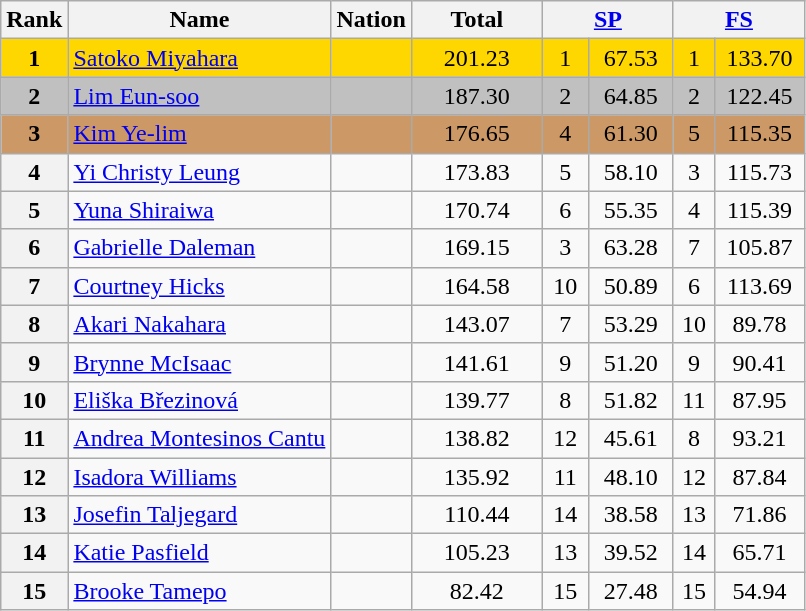<table class="wikitable sortable">
<tr>
<th>Rank</th>
<th>Name</th>
<th>Nation</th>
<th width="80px">Total</th>
<th colspan="2" width="80px"><a href='#'>SP</a></th>
<th colspan="2" width="80px"><a href='#'>FS</a></th>
</tr>
<tr bgcolor="gold">
<td align="center"><strong>1</strong></td>
<td><a href='#'>Satoko Miyahara</a></td>
<td></td>
<td align="center">201.23</td>
<td align="center">1</td>
<td align="center">67.53</td>
<td align="center">1</td>
<td align="center">133.70</td>
</tr>
<tr bgcolor="silver">
<td align="center"><strong>2</strong></td>
<td><a href='#'>Lim Eun-soo</a></td>
<td></td>
<td align="center">187.30</td>
<td align="center">2</td>
<td align="center">64.85</td>
<td align="center">2</td>
<td align="center">122.45</td>
</tr>
<tr bgcolor="cc9966">
<td align="center"><strong>3</strong></td>
<td><a href='#'>Kim Ye-lim</a></td>
<td></td>
<td align="center">176.65</td>
<td align="center">4</td>
<td align="center">61.30</td>
<td align="center">5</td>
<td align="center">115.35</td>
</tr>
<tr>
<th>4</th>
<td><a href='#'>Yi Christy Leung</a></td>
<td></td>
<td align="center">173.83</td>
<td align="center">5</td>
<td align="center">58.10</td>
<td align="center">3</td>
<td align="center">115.73</td>
</tr>
<tr>
<th>5</th>
<td><a href='#'>Yuna Shiraiwa</a></td>
<td></td>
<td align="center">170.74</td>
<td align="center">6</td>
<td align="center">55.35</td>
<td align="center">4</td>
<td align="center">115.39</td>
</tr>
<tr>
<th>6</th>
<td><a href='#'>Gabrielle Daleman</a></td>
<td></td>
<td align="center">169.15</td>
<td align="center">3</td>
<td align="center">63.28</td>
<td align="center">7</td>
<td align="center">105.87</td>
</tr>
<tr>
<th>7</th>
<td><a href='#'>Courtney Hicks</a></td>
<td></td>
<td align="center">164.58</td>
<td align="center">10</td>
<td align="center">50.89</td>
<td align="center">6</td>
<td align="center">113.69</td>
</tr>
<tr>
<th>8</th>
<td><a href='#'>Akari Nakahara</a></td>
<td></td>
<td align="center">143.07</td>
<td align="center">7</td>
<td align="center">53.29</td>
<td align="center">10</td>
<td align="center">89.78</td>
</tr>
<tr>
<th>9</th>
<td><a href='#'>Brynne McIsaac</a></td>
<td></td>
<td align="center">141.61</td>
<td align="center">9</td>
<td align="center">51.20</td>
<td align="center">9</td>
<td align="center">90.41</td>
</tr>
<tr>
<th>10</th>
<td><a href='#'>Eliška Březinová</a></td>
<td></td>
<td align="center">139.77</td>
<td align="center">8</td>
<td align="center">51.82</td>
<td align="center">11</td>
<td align="center">87.95</td>
</tr>
<tr>
<th>11</th>
<td><a href='#'>Andrea Montesinos Cantu</a></td>
<td></td>
<td align="center">138.82</td>
<td align="center">12</td>
<td align="center">45.61</td>
<td align="center">8</td>
<td align="center">93.21</td>
</tr>
<tr>
<th>12</th>
<td><a href='#'>Isadora Williams</a></td>
<td></td>
<td align="center">135.92</td>
<td align="center">11</td>
<td align="center">48.10</td>
<td align="center">12</td>
<td align="center">87.84</td>
</tr>
<tr>
<th>13</th>
<td><a href='#'>Josefin Taljegard</a></td>
<td></td>
<td align="center">110.44</td>
<td align="center">14</td>
<td align="center">38.58</td>
<td align="center">13</td>
<td align="center">71.86</td>
</tr>
<tr>
<th>14</th>
<td><a href='#'>Katie Pasfield</a></td>
<td></td>
<td align="center">105.23</td>
<td align="center">13</td>
<td align="center">39.52</td>
<td align="center">14</td>
<td align="center">65.71</td>
</tr>
<tr>
<th>15</th>
<td><a href='#'>Brooke Tamepo</a></td>
<td></td>
<td align="center">82.42</td>
<td align="center">15</td>
<td align="center">27.48</td>
<td align="center">15</td>
<td align="center">54.94</td>
</tr>
</table>
